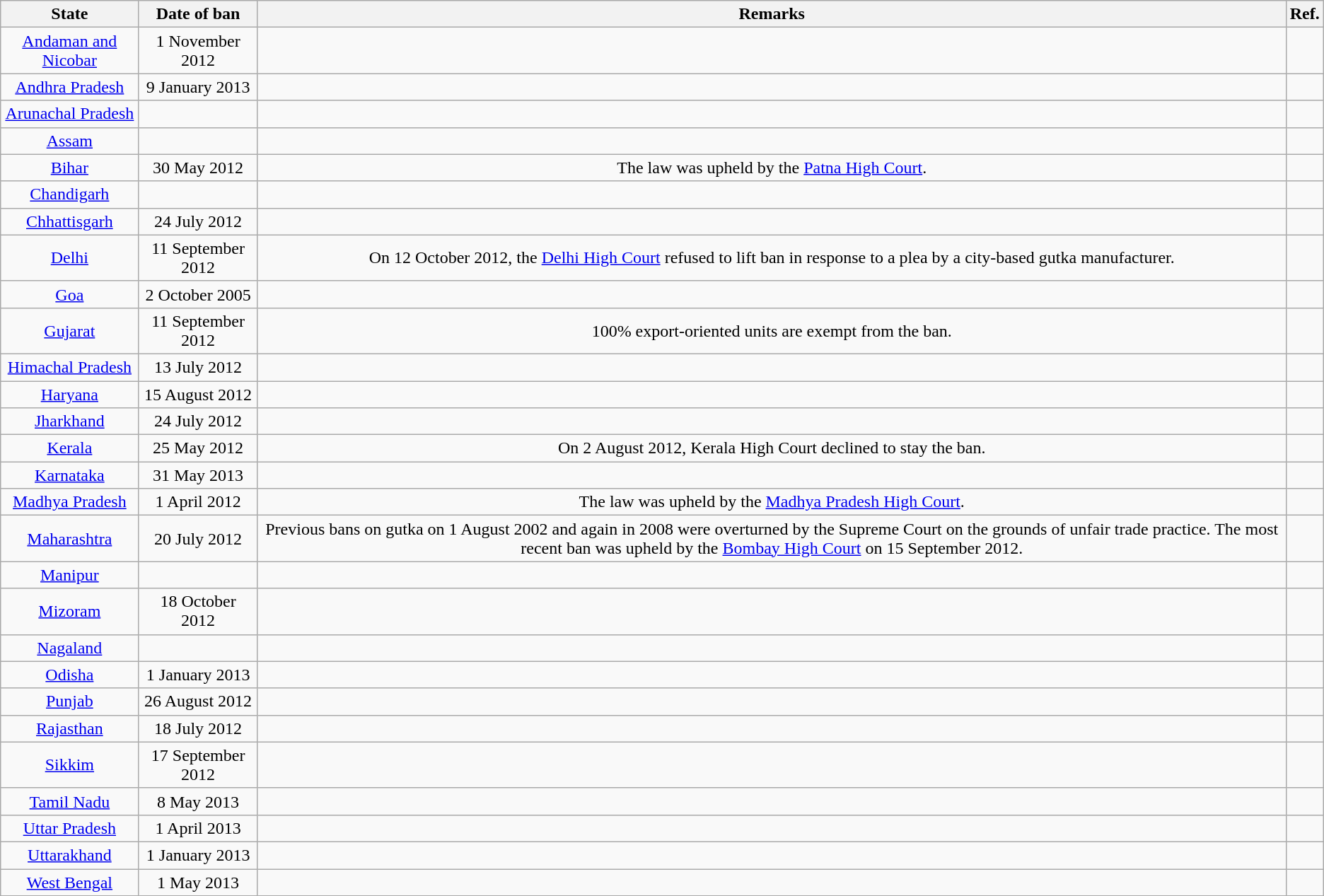<table class="wikitable sortable" style="text-align: center;">
<tr>
<th>State</th>
<th>Date of ban</th>
<th>Remarks</th>
<th>Ref.</th>
</tr>
<tr>
<td><a href='#'>Andaman and Nicobar</a></td>
<td>1 November 2012</td>
<td></td>
<td></td>
</tr>
<tr>
<td><a href='#'>Andhra Pradesh</a></td>
<td>9 January 2013</td>
<td></td>
<td></td>
</tr>
<tr>
<td><a href='#'>Arunachal Pradesh</a></td>
<td></td>
<td></td>
<td></td>
</tr>
<tr>
<td><a href='#'>Assam</a></td>
<td></td>
<td></td>
<td></td>
</tr>
<tr>
<td><a href='#'>Bihar</a></td>
<td>30 May 2012</td>
<td>The law was upheld by the <a href='#'>Patna High Court</a>.</td>
<td></td>
</tr>
<tr>
<td><a href='#'>Chandigarh</a></td>
<td></td>
<td></td>
<td></td>
</tr>
<tr>
<td><a href='#'>Chhattisgarh</a></td>
<td>24 July 2012</td>
<td></td>
<td></td>
</tr>
<tr>
<td><a href='#'>Delhi</a></td>
<td>11 September 2012</td>
<td>On 12 October 2012, the <a href='#'>Delhi High Court</a> refused to lift ban in response to a plea by a city-based gutka manufacturer.</td>
<td></td>
</tr>
<tr>
<td><a href='#'>Goa</a></td>
<td>2 October 2005</td>
<td></td>
<td></td>
</tr>
<tr>
<td><a href='#'>Gujarat</a></td>
<td>11 September 2012</td>
<td>100% export-oriented units are exempt from the ban.</td>
<td></td>
</tr>
<tr>
<td><a href='#'>Himachal Pradesh</a></td>
<td>13 July 2012</td>
<td></td>
<td></td>
</tr>
<tr>
<td><a href='#'>Haryana</a></td>
<td>15 August 2012</td>
<td></td>
<td></td>
</tr>
<tr>
<td><a href='#'>Jharkhand</a></td>
<td>24 July 2012</td>
<td></td>
<td></td>
</tr>
<tr>
<td><a href='#'>Kerala</a></td>
<td>25 May 2012</td>
<td>On 2 August 2012, Kerala High Court declined to stay the ban.</td>
<td></td>
</tr>
<tr>
<td><a href='#'>Karnataka</a></td>
<td>31 May 2013</td>
<td></td>
<td></td>
</tr>
<tr>
<td><a href='#'>Madhya Pradesh</a></td>
<td>1 April 2012</td>
<td>The law was upheld by the <a href='#'>Madhya Pradesh High Court</a>.</td>
<td></td>
</tr>
<tr>
<td><a href='#'>Maharashtra</a></td>
<td>20 July 2012</td>
<td>Previous bans on gutka on 1 August 2002 and again in 2008 were overturned by the Supreme Court on the grounds of unfair trade practice. The most recent ban was upheld by the <a href='#'>Bombay High Court</a> on 15 September 2012.</td>
<td></td>
</tr>
<tr>
<td><a href='#'>Manipur</a></td>
<td></td>
<td></td>
<td></td>
</tr>
<tr>
<td><a href='#'>Mizoram</a></td>
<td>18 October 2012</td>
<td></td>
<td></td>
</tr>
<tr>
<td><a href='#'>Nagaland</a></td>
<td></td>
<td></td>
<td></td>
</tr>
<tr>
<td><a href='#'>Odisha</a></td>
<td>1 January 2013</td>
<td></td>
<td></td>
</tr>
<tr>
<td><a href='#'>Punjab</a></td>
<td>26 August 2012</td>
<td></td>
<td></td>
</tr>
<tr>
<td><a href='#'>Rajasthan</a></td>
<td>18 July 2012</td>
<td></td>
<td></td>
</tr>
<tr>
<td><a href='#'>Sikkim</a></td>
<td>17 September 2012</td>
<td></td>
<td></td>
</tr>
<tr>
<td><a href='#'>Tamil Nadu</a></td>
<td>8 May 2013</td>
<td></td>
<td></td>
</tr>
<tr>
<td><a href='#'>Uttar Pradesh</a></td>
<td>1 April 2013</td>
<td></td>
<td></td>
</tr>
<tr>
<td><a href='#'>Uttarakhand</a></td>
<td>1 January 2013</td>
<td></td>
<td></td>
</tr>
<tr>
<td><a href='#'>West Bengal</a></td>
<td>1 May 2013</td>
<td></td>
<td></td>
</tr>
</table>
